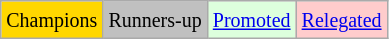<table class="wikitable">
<tr>
<td bgcolor=gold><small>Champions</small></td>
<td bgcolor=silver><small>Runners-up</small></td>
<td bgcolor="#DDFFDD"><small><a href='#'>Promoted</a></small></td>
<td bgcolor= "#FFCCCC"><small><a href='#'>Relegated</a></small></td>
</tr>
</table>
